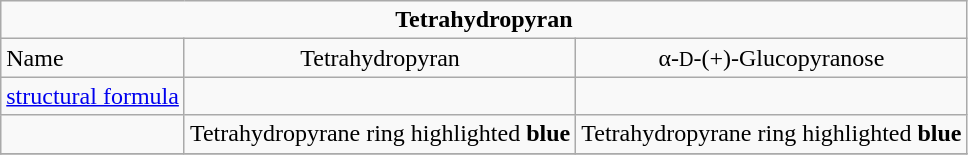<table class="wikitable float-right" style="text-align:center; font-size:90;">
<tr>
<td class="hintergrundfarbe6" colspan="4"><strong>Tetrahydropyran</strong></td>
</tr>
<tr>
<td class="hintergrundfarbe5" align="left">Name</td>
<td>Tetrahydropyran</td>
<td>α-<small>D</small>-(+)-Glucopyranose</td>
</tr>
<tr>
<td class="hintergrundfarbe5" align="left"><a href='#'>structural formula</a></td>
<td></td>
<td></td>
</tr>
<tr>
<td class="hintergrundfarbe5" align="left"></td>
<td>Tetrahydropyrane ring highlighted <span><strong>blue</strong></span></td>
<td>Tetrahydropyrane ring highlighted <span><strong>blue</strong></span></td>
</tr>
<tr>
</tr>
</table>
